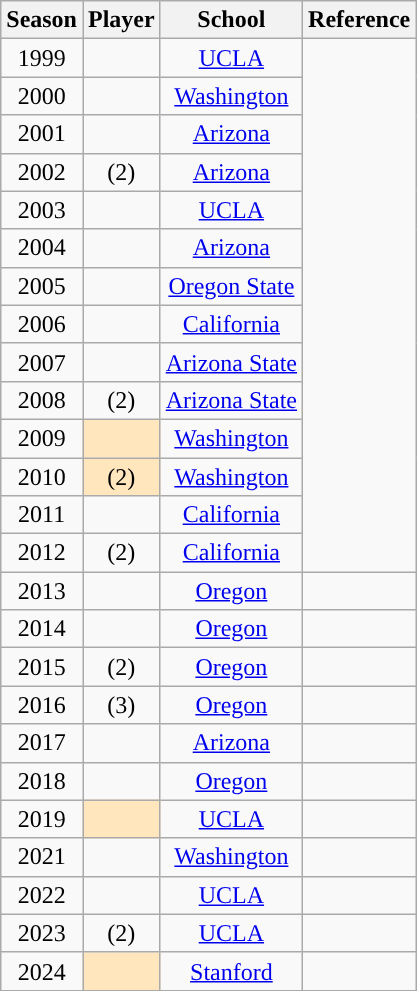<table class="wikitable sortable">
<tr>
<th>Season</th>
<th>Player</th>
<th>School</th>
<th class="unsortable">Reference</th>
</tr>
<tr align=center>
<td>1999</td>
<td></td>
<td><a href='#'>UCLA</a></td>
<td rowspan="14"></td>
</tr>
<tr align=center>
<td>2000</td>
<td></td>
<td><a href='#'>Washington</a></td>
</tr>
<tr align=center>
<td>2001</td>
<td></td>
<td><a href='#'>Arizona</a></td>
</tr>
<tr align=center>
<td>2002</td>
<td> (2)</td>
<td><a href='#'>Arizona</a></td>
</tr>
<tr align=center>
<td>2003</td>
<td></td>
<td><a href='#'>UCLA</a></td>
</tr>
<tr align=center>
<td>2004</td>
<td></td>
<td><a href='#'>Arizona</a></td>
</tr>
<tr align=center>
<td>2005</td>
<td></td>
<td><a href='#'>Oregon State</a></td>
</tr>
<tr align=center>
<td>2006</td>
<td></td>
<td><a href='#'>California</a></td>
</tr>
<tr align=center>
<td>2007</td>
<td></td>
<td><a href='#'>Arizona State</a></td>
</tr>
<tr align=center>
<td>2008</td>
<td> (2)</td>
<td><a href='#'>Arizona State</a></td>
</tr>
<tr align=center>
<td>2009</td>
<td style="background:#ffe6bd;"></td>
<td><a href='#'>Washington</a></td>
</tr>
<tr align=center>
<td>2010</td>
<td style="background:#ffe6bd;"> (2)</td>
<td><a href='#'>Washington</a></td>
</tr>
<tr align=center>
<td>2011</td>
<td></td>
<td><a href='#'>California</a></td>
</tr>
<tr align=center>
<td>2012</td>
<td> (2)</td>
<td><a href='#'>California</a></td>
</tr>
<tr align=center>
<td>2013</td>
<td></td>
<td><a href='#'>Oregon</a></td>
<td style="text-align:center;"></td>
</tr>
<tr align=center>
<td>2014</td>
<td></td>
<td><a href='#'>Oregon</a></td>
<td style="text-align:center;"></td>
</tr>
<tr align=center>
<td>2015</td>
<td> (2)</td>
<td><a href='#'>Oregon</a></td>
<td style="text-align:center;"></td>
</tr>
<tr align=center>
<td>2016</td>
<td> (3)</td>
<td><a href='#'>Oregon</a></td>
<td style="text-align:center;"></td>
</tr>
<tr align=center>
<td>2017</td>
<td></td>
<td><a href='#'>Arizona</a></td>
<td style="text-align:center;"></td>
</tr>
<tr align=center>
<td>2018</td>
<td></td>
<td><a href='#'>Oregon</a></td>
<td style="text-align:center;"></td>
</tr>
<tr align=center>
<td>2019</td>
<td style="background:#ffe6bd;"></td>
<td><a href='#'>UCLA</a></td>
<td style="text-align:center;"></td>
</tr>
<tr align=center>
<td>2021</td>
<td></td>
<td><a href='#'>Washington</a></td>
<td style="text-align:center;"></td>
</tr>
<tr align=center>
<td>2022</td>
<td></td>
<td><a href='#'>UCLA</a></td>
<td style="text-align:center;"></td>
</tr>
<tr align=center>
<td>2023</td>
<td> (2)</td>
<td><a href='#'>UCLA</a></td>
<td style="text-align:center;"></td>
</tr>
<tr align=center>
<td>2024</td>
<td style="background:#ffe6bd;"></td>
<td><a href='#'>Stanford</a></td>
<td style="text-align:center;"></td>
</tr>
</table>
